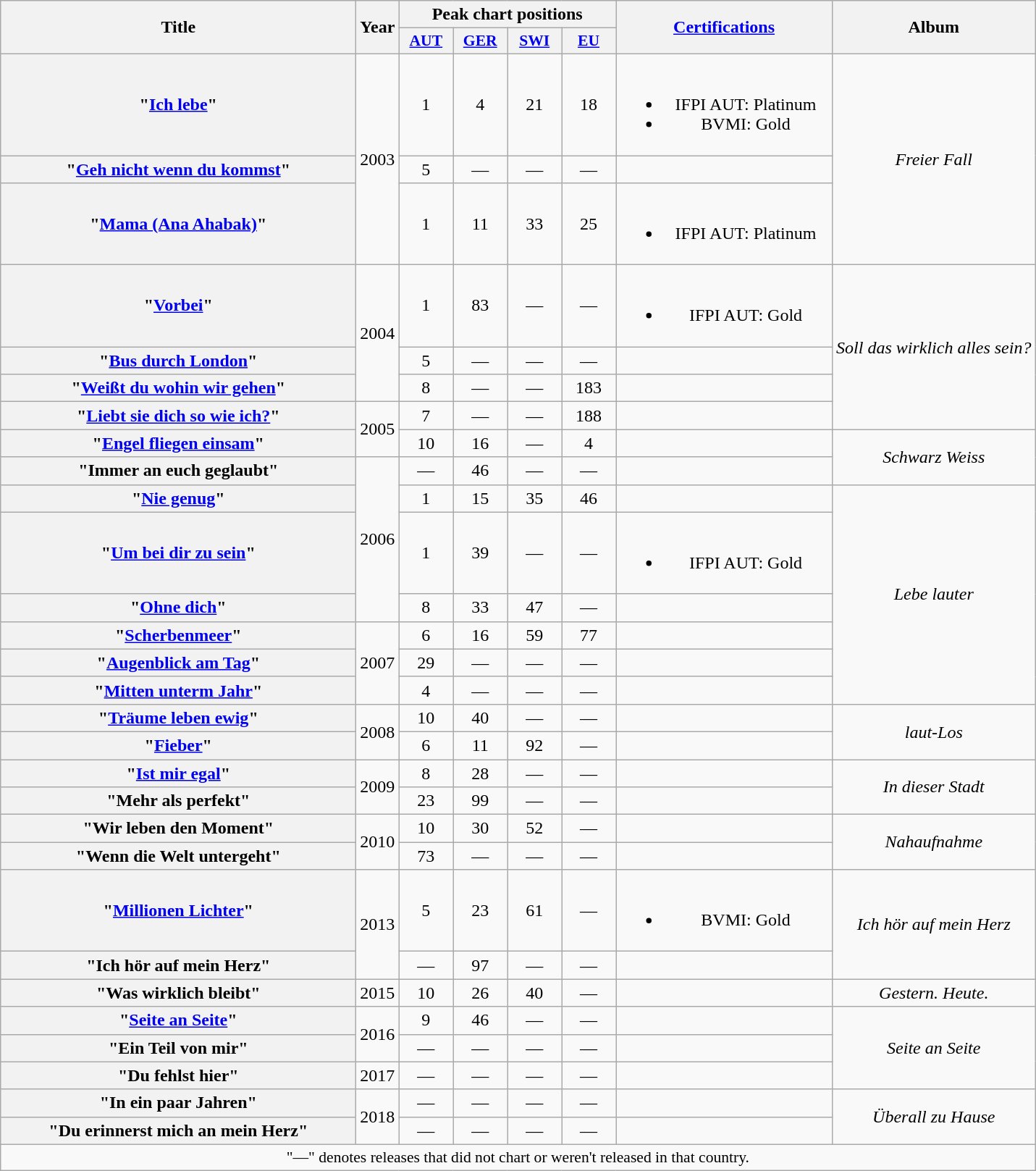<table class="wikitable plainrowheaders" style="text-align:center;" border="1">
<tr>
<th scope="col" rowspan="2" style="width:20em;">Title</th>
<th scope="col" rowspan="2">Year</th>
<th scope="col" colspan="4">Peak chart positions</th>
<th scope="col" rowspan="2" style="width:12em;"><a href='#'>Certifications</a></th>
<th scope="col" rowspan="2">Album</th>
</tr>
<tr>
<th scope="col" style="width:3em;font-size:90%;"><a href='#'>AUT</a><br></th>
<th scope="col" style="width:3em;font-size:90%;"><a href='#'>GER</a><br></th>
<th scope="col" style="width:3em;font-size:90%;"><a href='#'>SWI</a><br></th>
<th scope="col" style="width:3em;font-size:90%;"><a href='#'>EU</a><br></th>
</tr>
<tr>
<th scope="row">"<a href='#'>Ich lebe</a>"</th>
<td rowspan="3">2003</td>
<td>1</td>
<td>4</td>
<td>21</td>
<td>18</td>
<td><br><ul><li>IFPI AUT: Platinum</li><li>BVMI: Gold</li></ul></td>
<td rowspan="3"><em>Freier Fall</em></td>
</tr>
<tr>
<th scope="row">"<a href='#'>Geh nicht wenn du kommst</a>"</th>
<td>5</td>
<td>—</td>
<td>—</td>
<td>—</td>
<td></td>
</tr>
<tr>
<th scope="row">"<a href='#'>Mama (Ana Ahabak)</a>"</th>
<td>1</td>
<td>11</td>
<td>33</td>
<td>25</td>
<td><br><ul><li>IFPI AUT: Platinum</li></ul></td>
</tr>
<tr>
<th scope="row">"<a href='#'>Vorbei</a>"</th>
<td rowspan="3">2004</td>
<td>1</td>
<td>83</td>
<td>—</td>
<td>—</td>
<td><br><ul><li>IFPI AUT: Gold</li></ul></td>
<td rowspan="4"><em>Soll das wirklich alles sein?</em></td>
</tr>
<tr>
<th scope="row">"<a href='#'>Bus durch London</a>"</th>
<td>5</td>
<td>—</td>
<td>—</td>
<td>—</td>
<td></td>
</tr>
<tr>
<th scope="row">"<a href='#'>Weißt du wohin wir gehen</a>"</th>
<td>8</td>
<td>—</td>
<td>—</td>
<td>183</td>
<td></td>
</tr>
<tr>
<th scope="row">"<a href='#'>Liebt sie dich so wie ich?</a>"</th>
<td rowspan="2">2005</td>
<td>7</td>
<td>—</td>
<td>—</td>
<td>188</td>
<td></td>
</tr>
<tr>
<th scope="row">"<a href='#'>Engel fliegen einsam</a>"</th>
<td>10</td>
<td>16</td>
<td>—</td>
<td>4</td>
<td></td>
<td rowspan="2"><em>Schwarz Weiss</em></td>
</tr>
<tr>
<th scope="row">"Immer an euch geglaubt"</th>
<td rowspan="4">2006</td>
<td>—</td>
<td>46</td>
<td>—</td>
<td>—</td>
<td></td>
</tr>
<tr>
<th scope="row">"<a href='#'>Nie genug</a>"</th>
<td>1</td>
<td>15</td>
<td>35</td>
<td>46</td>
<td></td>
<td rowspan="6"><em>Lebe lauter</em></td>
</tr>
<tr>
<th scope="row">"<a href='#'>Um bei dir zu sein</a>"</th>
<td>1</td>
<td>39</td>
<td>—</td>
<td>—</td>
<td><br><ul><li>IFPI AUT: Gold</li></ul></td>
</tr>
<tr>
<th scope="row">"<a href='#'>Ohne dich</a>"</th>
<td>8</td>
<td>33</td>
<td>47</td>
<td>—</td>
<td></td>
</tr>
<tr>
<th scope="row">"<a href='#'>Scherbenmeer</a>"</th>
<td rowspan="3">2007</td>
<td>6</td>
<td>16</td>
<td>59</td>
<td>77</td>
<td></td>
</tr>
<tr>
<th scope="row">"<a href='#'>Augenblick am Tag</a>"</th>
<td>29</td>
<td>—</td>
<td>—</td>
<td>—</td>
<td></td>
</tr>
<tr>
<th scope="row">"<a href='#'>Mitten unterm Jahr</a>"</th>
<td>4</td>
<td>—</td>
<td>—</td>
<td>—</td>
<td></td>
</tr>
<tr>
<th scope="row">"<a href='#'>Träume leben ewig</a>"</th>
<td rowspan="2">2008</td>
<td>10</td>
<td>40</td>
<td>—</td>
<td>—</td>
<td></td>
<td rowspan="2"><em>laut-Los</em></td>
</tr>
<tr>
<th scope="row">"<a href='#'>Fieber</a>"</th>
<td>6</td>
<td>11</td>
<td>92</td>
<td>—</td>
<td></td>
</tr>
<tr>
<th scope="row">"<a href='#'>Ist mir egal</a>"</th>
<td rowspan="2">2009</td>
<td>8</td>
<td>28</td>
<td>—</td>
<td>—</td>
<td></td>
<td rowspan="2"><em>In dieser Stadt</em></td>
</tr>
<tr>
<th scope="row">"Mehr als perfekt"</th>
<td>23</td>
<td>99</td>
<td>—</td>
<td>—</td>
<td></td>
</tr>
<tr>
<th scope="row">"Wir leben den Moment"</th>
<td rowspan="2">2010</td>
<td>10</td>
<td>30</td>
<td>52</td>
<td>—</td>
<td></td>
<td rowspan="2"><em>Nahaufnahme</em></td>
</tr>
<tr>
<th scope="row">"Wenn die Welt untergeht"</th>
<td>73</td>
<td>—</td>
<td>—</td>
<td>—</td>
<td></td>
</tr>
<tr>
<th scope="row">"<a href='#'>Millionen Lichter</a>"</th>
<td rowspan="2">2013</td>
<td>5</td>
<td>23</td>
<td>61</td>
<td>—</td>
<td><br><ul><li>BVMI: Gold</li></ul></td>
<td rowspan="2"><em>Ich hör auf mein Herz</em></td>
</tr>
<tr>
<th scope="row">"Ich hör auf mein Herz"</th>
<td>—</td>
<td>97</td>
<td>—</td>
<td>—</td>
<td></td>
</tr>
<tr>
<th scope="row">"Was wirklich bleibt"</th>
<td>2015</td>
<td>10</td>
<td>26</td>
<td>40</td>
<td>—</td>
<td></td>
<td><em>Gestern. Heute.</em></td>
</tr>
<tr>
<th scope="row">"<a href='#'>Seite an Seite</a>"</th>
<td rowspan="2">2016</td>
<td>9</td>
<td>46</td>
<td>—</td>
<td>—</td>
<td></td>
<td rowspan="3"><em>Seite an Seite</em></td>
</tr>
<tr>
<th scope="row">"Ein Teil von mir"</th>
<td>—</td>
<td>—</td>
<td>—</td>
<td>—</td>
<td></td>
</tr>
<tr>
<th scope="row">"Du fehlst hier"</th>
<td>2017</td>
<td>—</td>
<td>—</td>
<td>—</td>
<td>—</td>
<td></td>
</tr>
<tr>
<th scope="row">"In ein paar Jahren"</th>
<td rowspan="2">2018</td>
<td>—</td>
<td>—</td>
<td>—</td>
<td>—</td>
<td></td>
<td rowspan="2"><em>Überall zu Hause</em></td>
</tr>
<tr>
<th scope="row">"Du erinnerst mich an mein Herz"</th>
<td>—</td>
<td>—</td>
<td>—</td>
<td>—</td>
<td></td>
</tr>
<tr>
<td colspan="9" style="font-size:90%">"—" denotes releases that did not chart or weren't released in that country.</td>
</tr>
</table>
